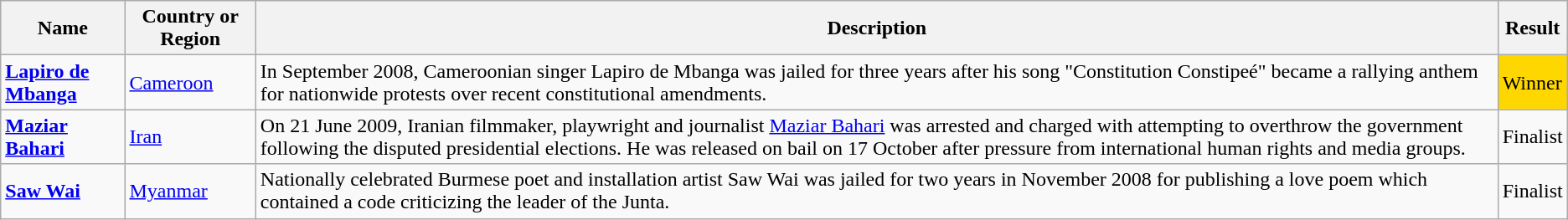<table class="wikitable">
<tr>
<th>Name</th>
<th>Country or Region</th>
<th>Description</th>
<th>Result</th>
</tr>
<tr>
<td><strong><a href='#'>Lapiro de Mbanga</a></strong></td>
<td><a href='#'>Cameroon</a></td>
<td>In September 2008, Cameroonian singer Lapiro de Mbanga  was jailed for three years after his song "Constitution Constipeé" became a rallying anthem for nationwide protests over recent constitutional amendments.</td>
<td bgcolor=gold>Winner</td>
</tr>
<tr>
<td><strong><a href='#'>Maziar Bahari</a></strong></td>
<td><a href='#'>Iran</a></td>
<td>On 21 June 2009, Iranian filmmaker, playwright and journalist <a href='#'>Maziar Bahari</a> was arrested and charged with attempting to overthrow the government following the disputed presidential elections. He was released on bail on 17 October after pressure from international human rights and media groups.</td>
<td>Finalist</td>
</tr>
<tr>
<td><strong><a href='#'>Saw Wai</a></strong></td>
<td><a href='#'>Myanmar</a></td>
<td>Nationally celebrated Burmese poet and installation artist Saw Wai was jailed for two years in November 2008 for publishing a love poem which contained a code criticizing the leader of the Junta.</td>
<td>Finalist</td>
</tr>
</table>
